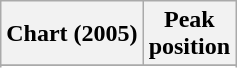<table class="wikitable sortable">
<tr>
<th align="left">Chart (2005)</th>
<th align="left">Peak<br>position</th>
</tr>
<tr>
</tr>
<tr>
</tr>
</table>
